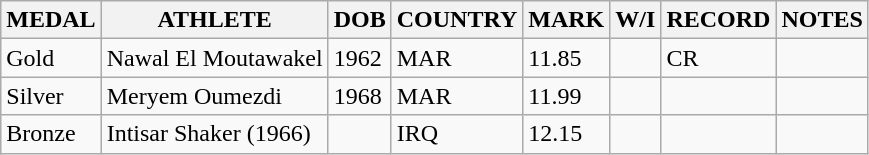<table class="wikitable">
<tr>
<th>MEDAL</th>
<th>ATHLETE</th>
<th>DOB</th>
<th>COUNTRY</th>
<th>MARK</th>
<th>W/I</th>
<th>RECORD</th>
<th>NOTES</th>
</tr>
<tr>
<td>Gold</td>
<td>Nawal El Moutawakel</td>
<td>1962</td>
<td>MAR</td>
<td>11.85</td>
<td></td>
<td>CR</td>
<td></td>
</tr>
<tr>
<td>Silver</td>
<td>Meryem Oumezdi</td>
<td>1968</td>
<td>MAR</td>
<td>11.99</td>
<td></td>
<td></td>
<td></td>
</tr>
<tr>
<td>Bronze</td>
<td>Intisar Shaker (1966)</td>
<td></td>
<td>IRQ</td>
<td>12.15</td>
<td></td>
<td></td>
<td></td>
</tr>
</table>
